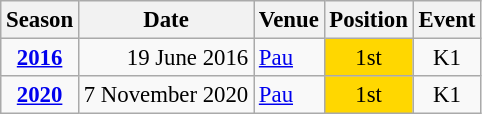<table class="wikitable" style="text-align:center; font-size:95%;">
<tr>
<th>Season</th>
<th>Date</th>
<th>Venue</th>
<th>Position</th>
<th>Event</th>
</tr>
<tr>
<td><strong><a href='#'>2016</a></strong></td>
<td align=right>19 June 2016</td>
<td align=left><a href='#'>Pau</a></td>
<td bgcolor=gold>1st</td>
<td>K1</td>
</tr>
<tr>
<td><strong><a href='#'>2020</a></strong></td>
<td align=right>7 November 2020</td>
<td align=left><a href='#'>Pau</a></td>
<td bgcolor=gold>1st</td>
<td>K1</td>
</tr>
</table>
